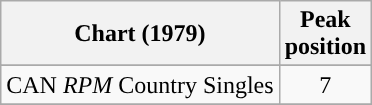<table class="wikitable sortable">
<tr>
<th align="left">Chart (1979)</th>
<th align="center">Peak<br>position</th>
</tr>
<tr>
</tr>
<tr>
<td align="left">CAN <em>RPM</em> Country Singles</td>
<td align="center">7</td>
</tr>
<tr>
</tr>
</table>
